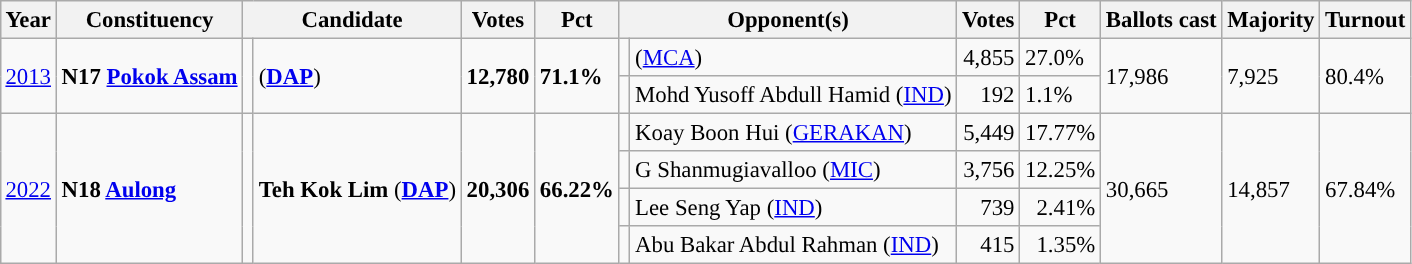<table class="wikitable" style="margin:0.5em ; font-size:95%">
<tr>
<th>Year</th>
<th>Constituency</th>
<th colspan=2>Candidate</th>
<th>Votes</th>
<th>Pct</th>
<th colspan=2>Opponent(s)</th>
<th>Votes</th>
<th>Pct</th>
<th>Ballots cast</th>
<th>Majority</th>
<th>Turnout</th>
</tr>
<tr>
<td rowspan=2><a href='#'>2013</a></td>
<td rowspan="2"><strong>N17 <a href='#'>Pokok Assam</a></strong></td>
<td rowspan=2 ></td>
<td rowspan="2"> (<a href='#'><strong>DAP</strong></a>)</td>
<td rowspan="2" align="right"><strong>12,780</strong></td>
<td rowspan="2"><strong>71.1%</strong></td>
<td></td>
<td> (<a href='#'>MCA</a>)</td>
<td align="right">4,855</td>
<td>27.0%</td>
<td rowspan="2">17,986</td>
<td rowspan="2">7,925</td>
<td rowspan="2">80.4%</td>
</tr>
<tr>
<td></td>
<td>Mohd Yusoff Abdull Hamid (<a href='#'>IND</a>)</td>
<td align="right">192</td>
<td>1.1%</td>
</tr>
<tr>
<td rowspan="4"><a href='#'>2022</a></td>
<td rowspan="4"><strong>N18 <a href='#'>Aulong</a></strong></td>
<td rowspan="4" ></td>
<td rowspan="4"><strong>Teh Kok Lim</strong> (<a href='#'><strong>DAP</strong></a>)</td>
<td rowspan="4" align=right><strong>20,306</strong></td>
<td rowspan="4"><strong>66.22%</strong></td>
<td></td>
<td>Koay Boon Hui (<a href='#'>GERAKAN</a>)</td>
<td align=right>5,449</td>
<td>17.77%</td>
<td rowspan="4">30,665</td>
<td rowspan="4">14,857</td>
<td rowspan="4">67.84%</td>
</tr>
<tr>
<td></td>
<td>G Shanmugiavalloo (<a href='#'>MIC</a>)</td>
<td align=right>3,756</td>
<td>12.25%</td>
</tr>
<tr>
<td></td>
<td>Lee Seng Yap (<a href='#'>IND</a>)</td>
<td align="right">739</td>
<td align=right>2.41%</td>
</tr>
<tr>
<td></td>
<td>Abu Bakar Abdul Rahman (<a href='#'>IND</a>)</td>
<td align="right">415</td>
<td align=right>1.35%</td>
</tr>
</table>
